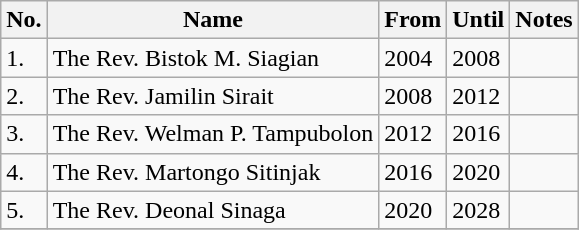<table class="wikitable">
<tr>
<th>No.</th>
<th>Name</th>
<th>From</th>
<th>Until</th>
<th>Notes</th>
</tr>
<tr>
<td>1.</td>
<td>The Rev. Bistok M. Siagian</td>
<td>2004</td>
<td>2008</td>
<td></td>
</tr>
<tr>
<td>2.</td>
<td>The Rev. Jamilin Sirait</td>
<td>2008</td>
<td>2012</td>
<td></td>
</tr>
<tr>
<td>3.</td>
<td>The Rev. Welman P. Tampubolon</td>
<td>2012</td>
<td>2016</td>
<td></td>
</tr>
<tr>
<td>4.</td>
<td>The Rev. Martongo Sitinjak</td>
<td>2016</td>
<td>2020</td>
<td></td>
</tr>
<tr>
<td>5.</td>
<td>The Rev. Deonal Sinaga</td>
<td>2020</td>
<td>2028</td>
<td></td>
</tr>
<tr>
</tr>
</table>
